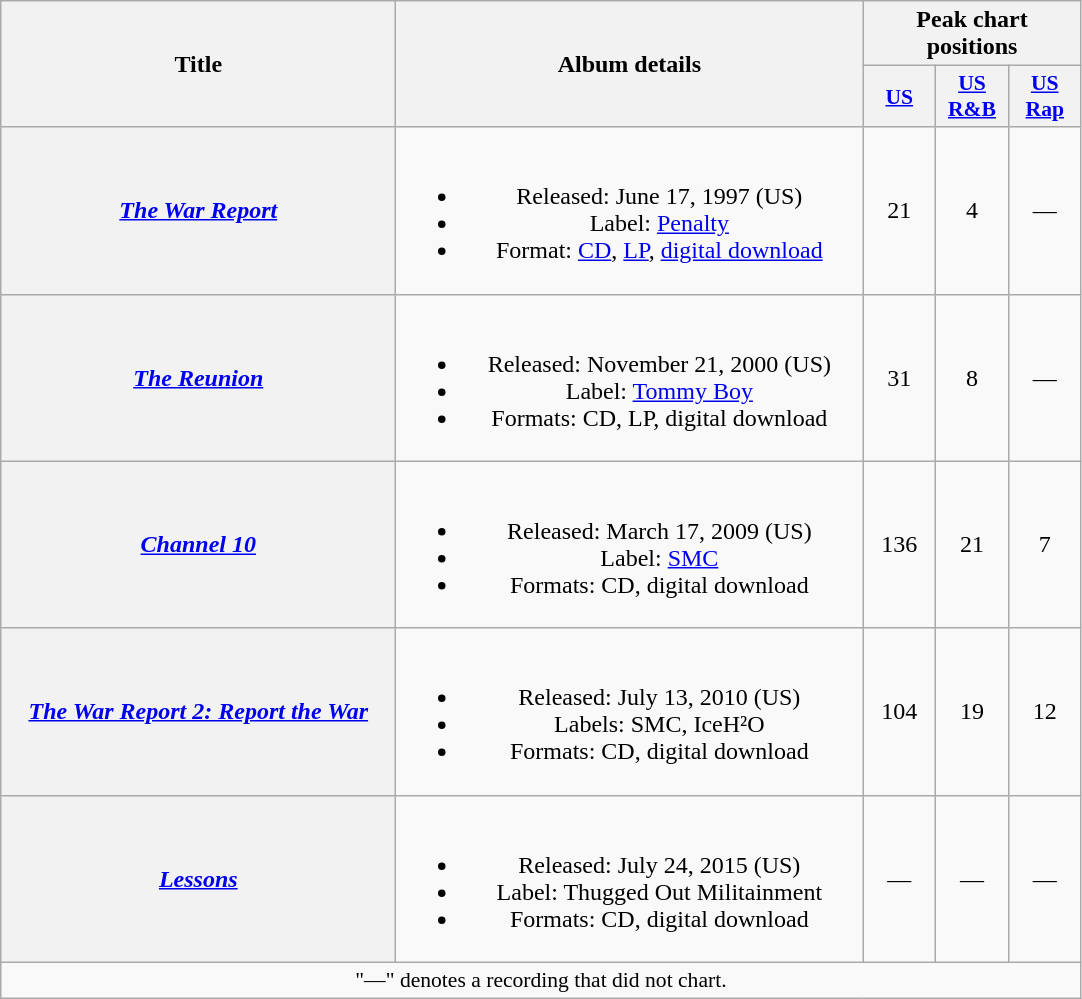<table class="wikitable plainrowheaders" style="text-align:center;" border="1">
<tr>
<th scope="col" rowspan="2" style="width:16em;">Title</th>
<th scope="col" rowspan="2" style="width:19em;">Album details</th>
<th scope="col" colspan="3">Peak chart positions</th>
</tr>
<tr>
<th scope="col" style="width:2.9em;font-size:90%;"><a href='#'>US</a><br></th>
<th scope="col" style="width:2.9em;font-size:90%;"><a href='#'>US<br>R&B</a><br></th>
<th scope="col" style="width:2.9em;font-size:90%;"><a href='#'>US<br>Rap</a><br></th>
</tr>
<tr>
<th scope="row"><em><a href='#'>The War Report</a></em></th>
<td><br><ul><li>Released: June 17, 1997 <span>(US)</span></li><li>Label: <a href='#'>Penalty</a></li><li>Format: <a href='#'>CD</a>, <a href='#'>LP</a>, <a href='#'>digital download</a></li></ul></td>
<td>21</td>
<td>4</td>
<td>—</td>
</tr>
<tr>
<th scope="row"><em><a href='#'>The Reunion</a></em></th>
<td><br><ul><li>Released: November 21, 2000 <span>(US)</span></li><li>Label: <a href='#'>Tommy Boy</a></li><li>Formats: CD, LP, digital download</li></ul></td>
<td>31</td>
<td>8</td>
<td>—</td>
</tr>
<tr>
<th scope="row"><em><a href='#'>Channel 10</a></em></th>
<td><br><ul><li>Released: March 17, 2009 <span>(US)</span></li><li>Label: <a href='#'>SMC</a></li><li>Formats: CD, digital download</li></ul></td>
<td>136</td>
<td>21</td>
<td>7</td>
</tr>
<tr>
<th scope="row"><em><a href='#'>The War Report 2: Report the War</a></em></th>
<td><br><ul><li>Released: July 13, 2010 <span>(US)</span></li><li>Labels: SMC, IceH²O</li><li>Formats: CD, digital download</li></ul></td>
<td>104</td>
<td>19</td>
<td>12</td>
</tr>
<tr>
<th scope="row"><em><a href='#'>Lessons</a></em></th>
<td><br><ul><li>Released: July 24, 2015 <span>(US)</span></li><li>Label: Thugged Out Militainment</li><li>Formats: CD, digital download</li></ul></td>
<td>—</td>
<td>—</td>
<td>—</td>
</tr>
<tr>
<td colspan="14" style="font-size:90%">"—" denotes a recording that did not chart.</td>
</tr>
</table>
